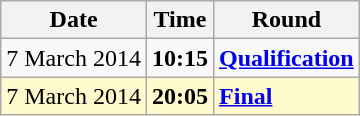<table class="wikitable">
<tr>
<th>Date</th>
<th>Time</th>
<th>Round</th>
</tr>
<tr>
<td>7 March 2014</td>
<td><strong>10:15</strong></td>
<td><strong><a href='#'>Qualification</a></strong></td>
</tr>
<tr style=background:lemonchiffon>
<td>7 March 2014</td>
<td><strong>20:05</strong></td>
<td><strong><a href='#'>Final</a></strong></td>
</tr>
</table>
